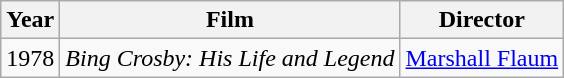<table class="wikitable">
<tr>
<th>Year</th>
<th>Film</th>
<th>Director</th>
</tr>
<tr>
<td>1978</td>
<td><em>Bing Crosby: His Life and Legend</em></td>
<td><a href='#'>Marshall Flaum</a></td>
</tr>
</table>
